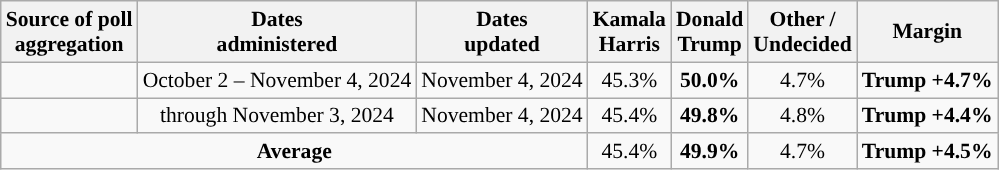<table class="wikitable sortable" style="text-align:center;font-size:90%;line-height:17px">
<tr>
<th>Source of poll<br>aggregation</th>
<th>Dates<br>administered</th>
<th>Dates<br>updated</th>
<th class="unsortable">Kamala<br>Harris<br><small></small></th>
<th class="unsortable">Donald<br>Trump<br><small></small></th>
<th>Other /<br>Undecided<br></th>
<th>Margin</th>
</tr>
<tr>
<td></td>
<td>October 2 – November 4, 2024</td>
<td>November 4, 2024</td>
<td>45.3%</td>
<td style="background-color:"><strong>50.0%</strong></td>
<td>4.7%</td>
<td style="background-color:"><strong>Trump +4.7%</strong></td>
</tr>
<tr>
<td></td>
<td>through November 3, 2024</td>
<td>November 4, 2024</td>
<td>45.4%</td>
<td style="background-color:"><strong>49.8%</strong></td>
<td>4.8%</td>
<td style="background-color:"><strong>Trump +4.4%</strong></td>
</tr>
<tr>
<td colspan="3"><strong>Average</strong></td>
<td>45.4%</td>
<td style="background-color:"><strong>49.9%</strong></td>
<td>4.7%</td>
<td style="background-color:"><strong>Trump +4.5%</strong></td>
</tr>
</table>
